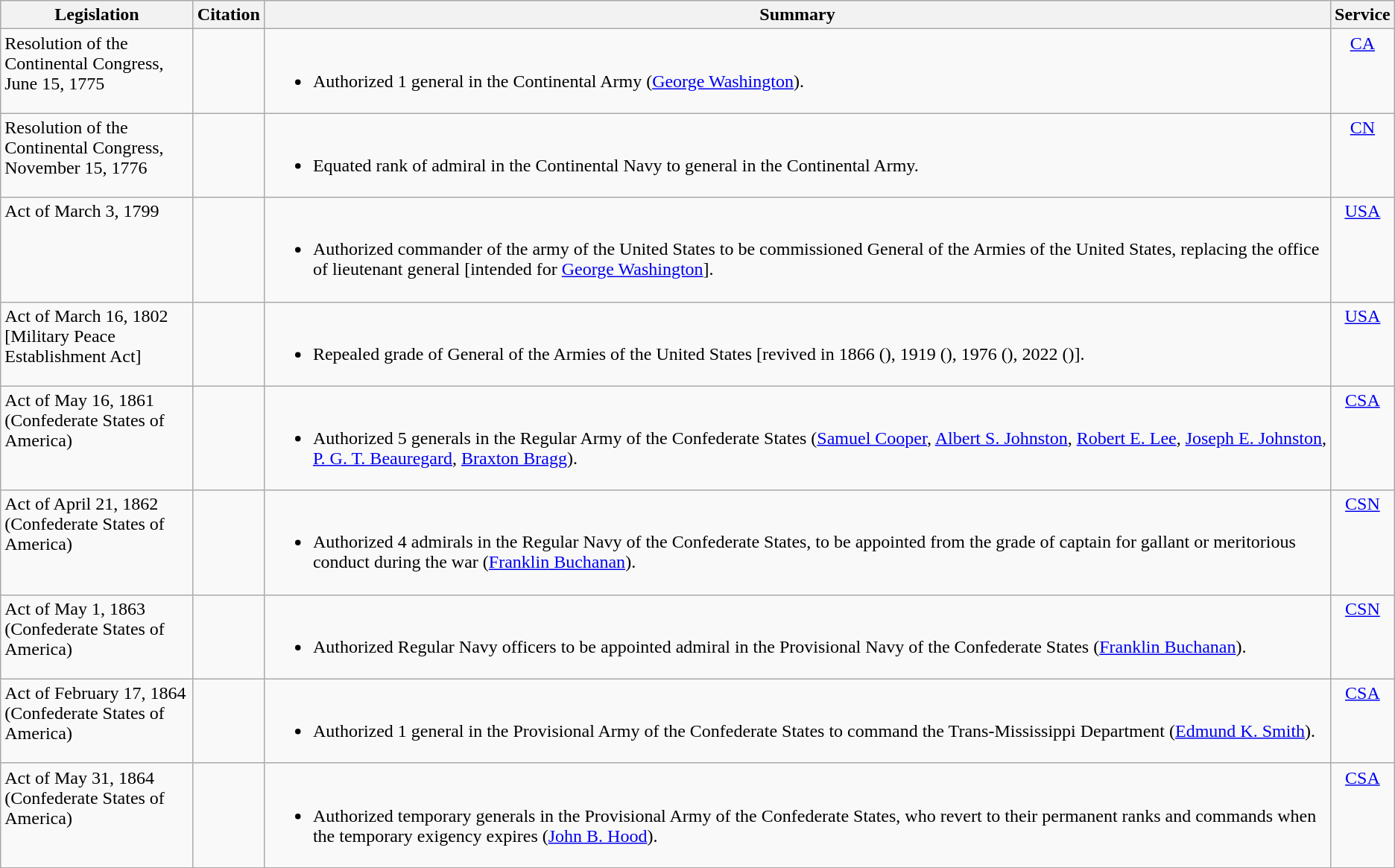<table class="wikitable">
<tr>
<th width=165>Legislation</th>
<th>Citation</th>
<th>Summary</th>
<th>Service</th>
</tr>
<tr valign=top>
<td>Resolution of the Continental Congress, June 15, 1775</td>
<td style="text-align:center"></td>
<td><br><ul><li>Authorized 1 general in the Continental Army (<a href='#'>George Washington</a>).</li></ul></td>
<td align="center"><a href='#'>CA</a></td>
</tr>
<tr valign=top>
<td>Resolution of the Continental Congress, November 15, 1776</td>
<td style="text-align:center"></td>
<td><br><ul><li>Equated rank of admiral in the Continental Navy to general in the Continental Army.</li></ul></td>
<td align="center"><a href='#'>CN</a></td>
</tr>
<tr valign=top>
<td>Act of March 3, 1799</td>
<td>   </td>
<td><br><ul><li>Authorized commander of the army of the United States to be commissioned General of the Armies of the United States, replacing the office of lieutenant general [intended for <a href='#'>George Washington</a>].</li></ul></td>
<td align="center"><a href='#'>USA</a></td>
</tr>
<tr valign=top>
<td>Act of March 16, 1802<br>[Military Peace Establishment Act]</td>
<td>   </td>
<td><br><ul><li>Repealed grade of General of the Armies of the United States [revived in 1866 (), 1919 (), 1976 (), 2022 ()].</li></ul></td>
<td align="center"><a href='#'>USA</a></td>
</tr>
<tr valign=top>
<td>Act of May 16, 1861<br>(Confederate States of America)</td>
<td align="center"></td>
<td><br><ul><li>Authorized 5 generals in the Regular Army of the Confederate States (<a href='#'>Samuel Cooper</a>, <a href='#'>Albert S. Johnston</a>, <a href='#'>Robert E. Lee</a>, <a href='#'>Joseph E. Johnston</a>, <a href='#'>P. G. T. Beauregard</a>, <a href='#'>Braxton Bragg</a>).</li></ul></td>
<td align="center"><a href='#'>CSA</a></td>
</tr>
<tr valign=top>
<td>Act of April 21, 1862<br>(Confederate States of America)</td>
<td align="center"></td>
<td><br><ul><li>Authorized 4 admirals in the Regular Navy of the Confederate States, to be appointed from the grade of captain for gallant or meritorious conduct during the war (<a href='#'>Franklin Buchanan</a>).</li></ul></td>
<td align="center"><a href='#'>CSN</a></td>
</tr>
<tr valign=top>
<td>Act of May 1, 1863<br>(Confederate States of America)</td>
<td align="center"></td>
<td><br><ul><li>Authorized Regular Navy officers to be appointed admiral in the Provisional Navy of the Confederate States (<a href='#'>Franklin Buchanan</a>).</li></ul></td>
<td align="center"><a href='#'>CSN</a></td>
</tr>
<tr valign=top>
<td>Act of February 17, 1864<br>(Confederate States of America)</td>
<td align="center"></td>
<td><br><ul><li>Authorized 1 general in the Provisional Army of the Confederate States to command the Trans-Mississippi Department (<a href='#'>Edmund K. Smith</a>).</li></ul></td>
<td align="center"><a href='#'>CSA</a></td>
</tr>
<tr valign=top>
<td>Act of May 31, 1864<br>(Confederate States of America)</td>
<td align="center"></td>
<td><br><ul><li>Authorized temporary generals in the Provisional Army of the Confederate States, who revert to their permanent ranks and commands when the temporary exigency expires (<a href='#'>John B. Hood</a>).</li></ul></td>
<td align="center"><a href='#'>CSA</a></td>
</tr>
<tr>
</tr>
</table>
